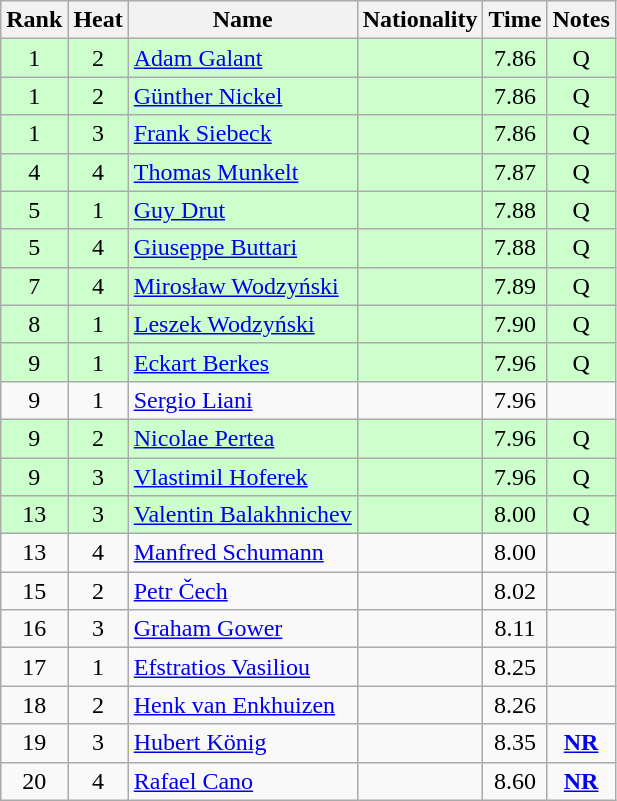<table class="wikitable sortable" style="text-align:center">
<tr>
<th>Rank</th>
<th>Heat</th>
<th>Name</th>
<th>Nationality</th>
<th>Time</th>
<th>Notes</th>
</tr>
<tr bgcolor=ccffcc>
<td>1</td>
<td>2</td>
<td align="left"><a href='#'>Adam Galant</a></td>
<td align=left></td>
<td>7.86</td>
<td>Q</td>
</tr>
<tr bgcolor=ccffcc>
<td>1</td>
<td>2</td>
<td align="left"><a href='#'>Günther Nickel</a></td>
<td align=left></td>
<td>7.86</td>
<td>Q</td>
</tr>
<tr bgcolor=ccffcc>
<td>1</td>
<td>3</td>
<td align="left"><a href='#'>Frank Siebeck</a></td>
<td align=left></td>
<td>7.86</td>
<td>Q</td>
</tr>
<tr bgcolor=ccffcc>
<td>4</td>
<td>4</td>
<td align="left"><a href='#'>Thomas Munkelt</a></td>
<td align=left></td>
<td>7.87</td>
<td>Q</td>
</tr>
<tr bgcolor=ccffcc>
<td>5</td>
<td>1</td>
<td align="left"><a href='#'>Guy Drut</a></td>
<td align=left></td>
<td>7.88</td>
<td>Q</td>
</tr>
<tr bgcolor=ccffcc>
<td>5</td>
<td>4</td>
<td align="left"><a href='#'>Giuseppe Buttari</a></td>
<td align=left></td>
<td>7.88</td>
<td>Q</td>
</tr>
<tr bgcolor=ccffcc>
<td>7</td>
<td>4</td>
<td align="left"><a href='#'>Mirosław Wodzyński</a></td>
<td align=left></td>
<td>7.89</td>
<td>Q</td>
</tr>
<tr bgcolor=ccffcc>
<td>8</td>
<td>1</td>
<td align="left"><a href='#'>Leszek Wodzyński</a></td>
<td align=left></td>
<td>7.90</td>
<td>Q</td>
</tr>
<tr bgcolor=ccffcc>
<td>9</td>
<td>1</td>
<td align="left"><a href='#'>Eckart Berkes</a></td>
<td align=left></td>
<td>7.96</td>
<td>Q</td>
</tr>
<tr>
<td>9</td>
<td>1</td>
<td align="left"><a href='#'>Sergio Liani</a></td>
<td align=left></td>
<td>7.96</td>
<td></td>
</tr>
<tr bgcolor=ccffcc>
<td>9</td>
<td>2</td>
<td align="left"><a href='#'>Nicolae Pertea</a></td>
<td align=left></td>
<td>7.96</td>
<td>Q</td>
</tr>
<tr bgcolor=ccffcc>
<td>9</td>
<td>3</td>
<td align="left"><a href='#'>Vlastimil Hoferek</a></td>
<td align=left></td>
<td>7.96</td>
<td>Q</td>
</tr>
<tr bgcolor=ccffcc>
<td>13</td>
<td>3</td>
<td align="left"><a href='#'>Valentin Balakhnichev</a></td>
<td align=left></td>
<td>8.00</td>
<td>Q</td>
</tr>
<tr>
<td>13</td>
<td>4</td>
<td align="left"><a href='#'>Manfred Schumann</a></td>
<td align=left></td>
<td>8.00</td>
<td></td>
</tr>
<tr>
<td>15</td>
<td>2</td>
<td align="left"><a href='#'>Petr Čech</a></td>
<td align=left></td>
<td>8.02</td>
<td></td>
</tr>
<tr>
<td>16</td>
<td>3</td>
<td align="left"><a href='#'>Graham Gower</a></td>
<td align=left></td>
<td>8.11</td>
<td></td>
</tr>
<tr>
<td>17</td>
<td>1</td>
<td align="left"><a href='#'>Efstratios Vasiliou</a></td>
<td align=left></td>
<td>8.25</td>
<td></td>
</tr>
<tr>
<td>18</td>
<td>2</td>
<td align="left"><a href='#'>Henk van Enkhuizen</a></td>
<td align=left></td>
<td>8.26</td>
<td></td>
</tr>
<tr>
<td>19</td>
<td>3</td>
<td align="left"><a href='#'>Hubert König</a></td>
<td align=left></td>
<td>8.35</td>
<td><strong><a href='#'>NR</a></strong></td>
</tr>
<tr>
<td>20</td>
<td>4</td>
<td align="left"><a href='#'>Rafael Cano</a></td>
<td align=left></td>
<td>8.60</td>
<td><strong><a href='#'>NR</a></strong></td>
</tr>
</table>
